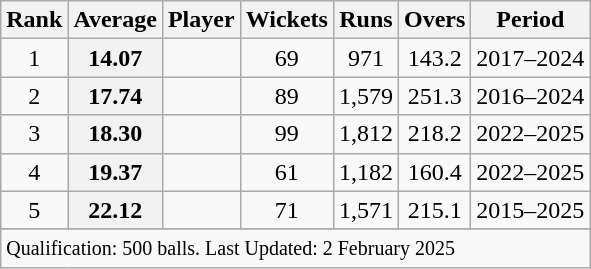<table class="wikitable sortable">
<tr>
<th scope=col>Rank</th>
<th scope=col>Average</th>
<th scope=col>Player</th>
<th scope=col>Wickets</th>
<th scope=col>Runs</th>
<th scope=col>Overs</th>
<th scope=col>Period</th>
</tr>
<tr>
<td align=center>1</td>
<th scope=row style=text-align:center;>14.07</th>
<td></td>
<td align=center>69</td>
<td align=center>971</td>
<td align=center>143.2</td>
<td>2017–2024</td>
</tr>
<tr>
<td align=center>2</td>
<th scope=row style=text-align:center;>17.74</th>
<td></td>
<td align=center>89</td>
<td align=center>1,579</td>
<td align=center>251.3</td>
<td>2016–2024</td>
</tr>
<tr>
<td align=center>3</td>
<th scope=row style=text-align:center;>18.30</th>
<td></td>
<td align=center>99</td>
<td align=center>1,812</td>
<td align=center>218.2</td>
<td>2022–2025</td>
</tr>
<tr>
<td align=center>4</td>
<th scope=row style=text-align:center;>19.37</th>
<td></td>
<td align=center>61</td>
<td align=center>1,182</td>
<td align=center>160.4</td>
<td>2022–2025</td>
</tr>
<tr>
<td align=center>5</td>
<th scope=row style=text-align:center;>22.12</th>
<td></td>
<td align=center>71</td>
<td align=center>1,571</td>
<td align=center>215.1</td>
<td>2015–2025</td>
</tr>
<tr>
</tr>
<tr class=sortbottom>
<td colspan=7><small>Qualification: 500 balls. Last Updated: 2 February 2025</small></td>
</tr>
</table>
